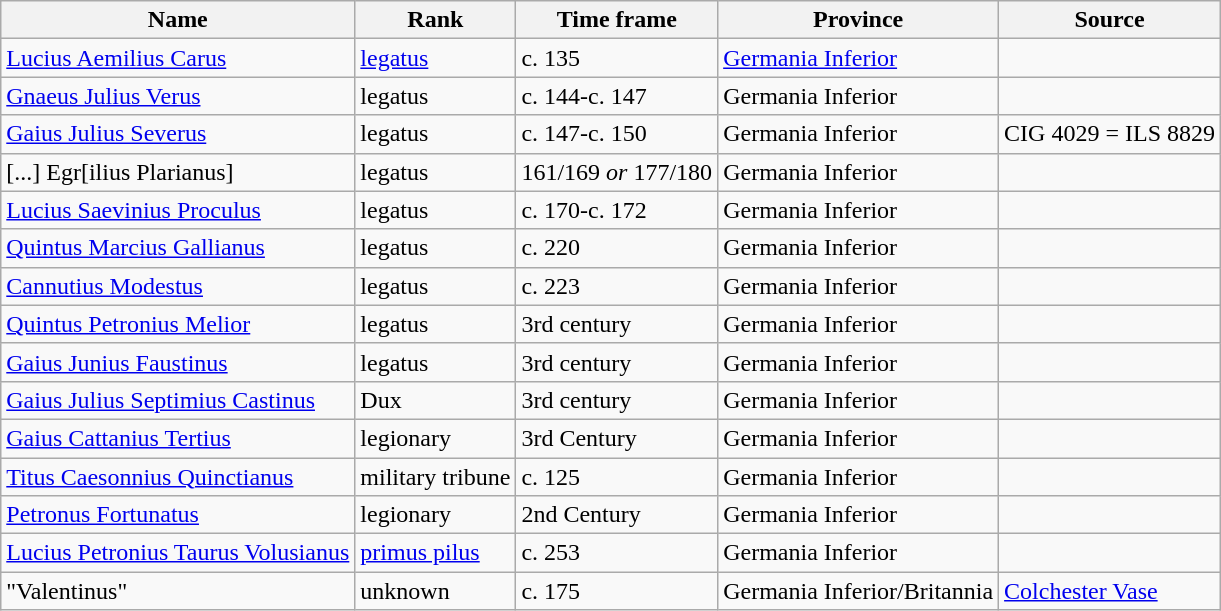<table class="wikitable sortable">
<tr style="vertical-align: top;">
<th>Name</th>
<th>Rank</th>
<th>Time frame</th>
<th>Province</th>
<th>Source</th>
</tr>
<tr>
<td><a href='#'>Lucius Aemilius Carus</a></td>
<td><a href='#'>legatus</a></td>
<td>c. 135</td>
<td><a href='#'>Germania Inferior</a></td>
<td></td>
</tr>
<tr>
<td><a href='#'>Gnaeus Julius Verus</a></td>
<td>legatus</td>
<td>c. 144-c. 147</td>
<td>Germania Inferior</td>
<td></td>
</tr>
<tr>
<td><a href='#'>Gaius Julius Severus</a></td>
<td>legatus</td>
<td>c. 147-c. 150</td>
<td>Germania Inferior</td>
<td>CIG 4029 = ILS 8829</td>
</tr>
<tr>
<td>[...] Egr[ilius Plarianus]</td>
<td>legatus</td>
<td>161/169 <em>or</em> 177/180</td>
<td>Germania Inferior</td>
<td></td>
</tr>
<tr>
<td><a href='#'>Lucius Saevinius Proculus</a></td>
<td>legatus</td>
<td>c. 170-c. 172</td>
<td>Germania Inferior</td>
<td></td>
</tr>
<tr>
<td><a href='#'>Quintus Marcius Gallianus</a></td>
<td>legatus</td>
<td>c. 220</td>
<td>Germania Inferior</td>
<td></td>
</tr>
<tr>
<td><a href='#'>Cannutius Modestus</a></td>
<td>legatus</td>
<td>c. 223</td>
<td>Germania Inferior</td>
<td></td>
</tr>
<tr>
<td><a href='#'>Quintus Petronius Melior</a></td>
<td>legatus</td>
<td>3rd century</td>
<td>Germania Inferior</td>
<td></td>
</tr>
<tr>
<td><a href='#'>Gaius Junius Faustinus</a></td>
<td>legatus</td>
<td>3rd century</td>
<td>Germania Inferior</td>
<td></td>
</tr>
<tr>
<td><a href='#'>Gaius Julius Septimius Castinus</a></td>
<td>Dux</td>
<td>3rd century</td>
<td>Germania Inferior</td>
<td></td>
</tr>
<tr>
<td><a href='#'>Gaius Cattanius Tertius</a></td>
<td>legionary</td>
<td>3rd Century</td>
<td>Germania Inferior</td>
<td></td>
</tr>
<tr>
<td><a href='#'>Titus Caesonnius Quinctianus</a></td>
<td>military tribune</td>
<td>c. 125</td>
<td>Germania Inferior</td>
<td></td>
</tr>
<tr>
<td><a href='#'>Petronus Fortunatus</a></td>
<td>legionary</td>
<td>2nd Century</td>
<td>Germania Inferior</td>
<td></td>
</tr>
<tr>
<td><a href='#'>Lucius Petronius Taurus Volusianus</a></td>
<td><a href='#'>primus pilus</a></td>
<td>c. 253</td>
<td>Germania Inferior</td>
<td></td>
</tr>
<tr>
<td>"Valentinus"</td>
<td>unknown</td>
<td>c. 175</td>
<td>Germania Inferior/Britannia</td>
<td><a href='#'>Colchester Vase</a></td>
</tr>
</table>
